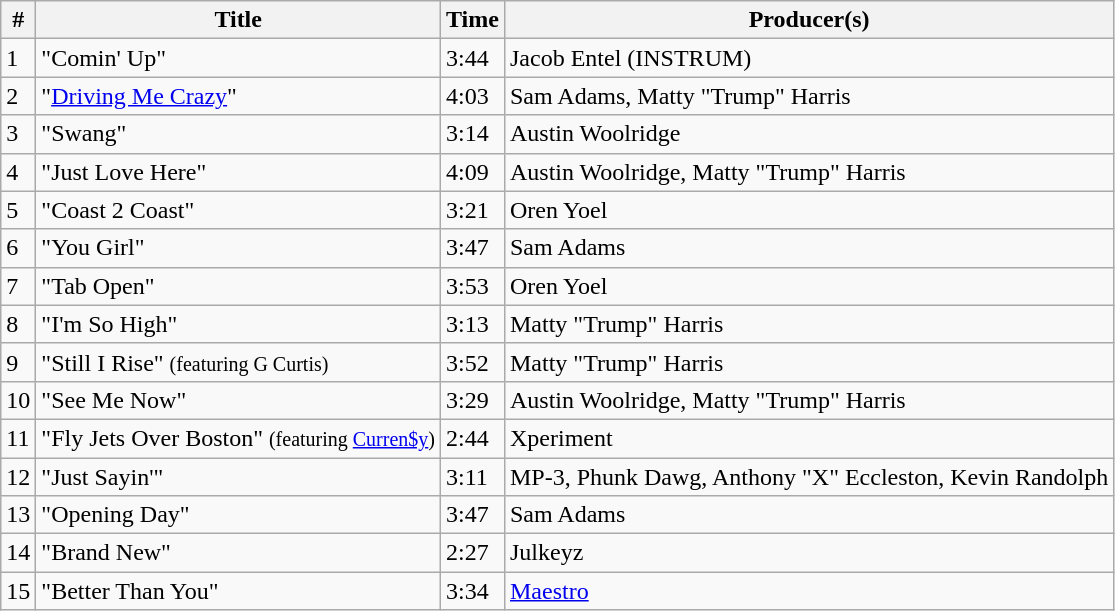<table class="wikitable">
<tr>
<th>#</th>
<th>Title</th>
<th>Time</th>
<th>Producer(s)</th>
</tr>
<tr>
<td>1</td>
<td>"Comin' Up"</td>
<td>3:44</td>
<td>Jacob Entel (INSTRUM)</td>
</tr>
<tr>
<td>2</td>
<td>"<a href='#'>Driving Me Crazy</a>"</td>
<td>4:03</td>
<td>Sam Adams, Matty "Trump" Harris</td>
</tr>
<tr>
<td>3</td>
<td>"Swang"</td>
<td>3:14</td>
<td>Austin Woolridge</td>
</tr>
<tr>
<td>4</td>
<td>"Just Love Here"</td>
<td>4:09</td>
<td>Austin Woolridge, Matty "Trump" Harris</td>
</tr>
<tr>
<td>5</td>
<td>"Coast 2 Coast"</td>
<td>3:21</td>
<td>Oren Yoel</td>
</tr>
<tr>
<td>6</td>
<td>"You Girl"</td>
<td>3:47</td>
<td>Sam Adams</td>
</tr>
<tr>
<td>7</td>
<td>"Tab Open"</td>
<td>3:53</td>
<td>Oren Yoel</td>
</tr>
<tr>
<td>8</td>
<td>"I'm So High"</td>
<td>3:13</td>
<td>Matty "Trump" Harris</td>
</tr>
<tr>
<td>9</td>
<td>"Still I Rise" <small>(featuring G Curtis)</small></td>
<td>3:52</td>
<td>Matty "Trump" Harris</td>
</tr>
<tr>
<td>10</td>
<td>"See Me Now"</td>
<td>3:29</td>
<td>Austin Woolridge, Matty "Trump" Harris</td>
</tr>
<tr>
<td>11</td>
<td>"Fly Jets Over Boston" <small>(featuring <a href='#'>Curren$y</a>)</small></td>
<td>2:44</td>
<td>Xperiment</td>
</tr>
<tr>
<td>12</td>
<td>"Just Sayin'"</td>
<td>3:11</td>
<td>MP-3, Phunk Dawg, Anthony "X" Eccleston, Kevin Randolph</td>
</tr>
<tr>
<td>13</td>
<td>"Opening Day"</td>
<td>3:47</td>
<td>Sam Adams</td>
</tr>
<tr>
<td>14</td>
<td>"Brand New"</td>
<td>2:27</td>
<td>Julkeyz</td>
</tr>
<tr>
<td>15</td>
<td>"Better Than You"</td>
<td>3:34</td>
<td><a href='#'>Maestro</a></td>
</tr>
</table>
